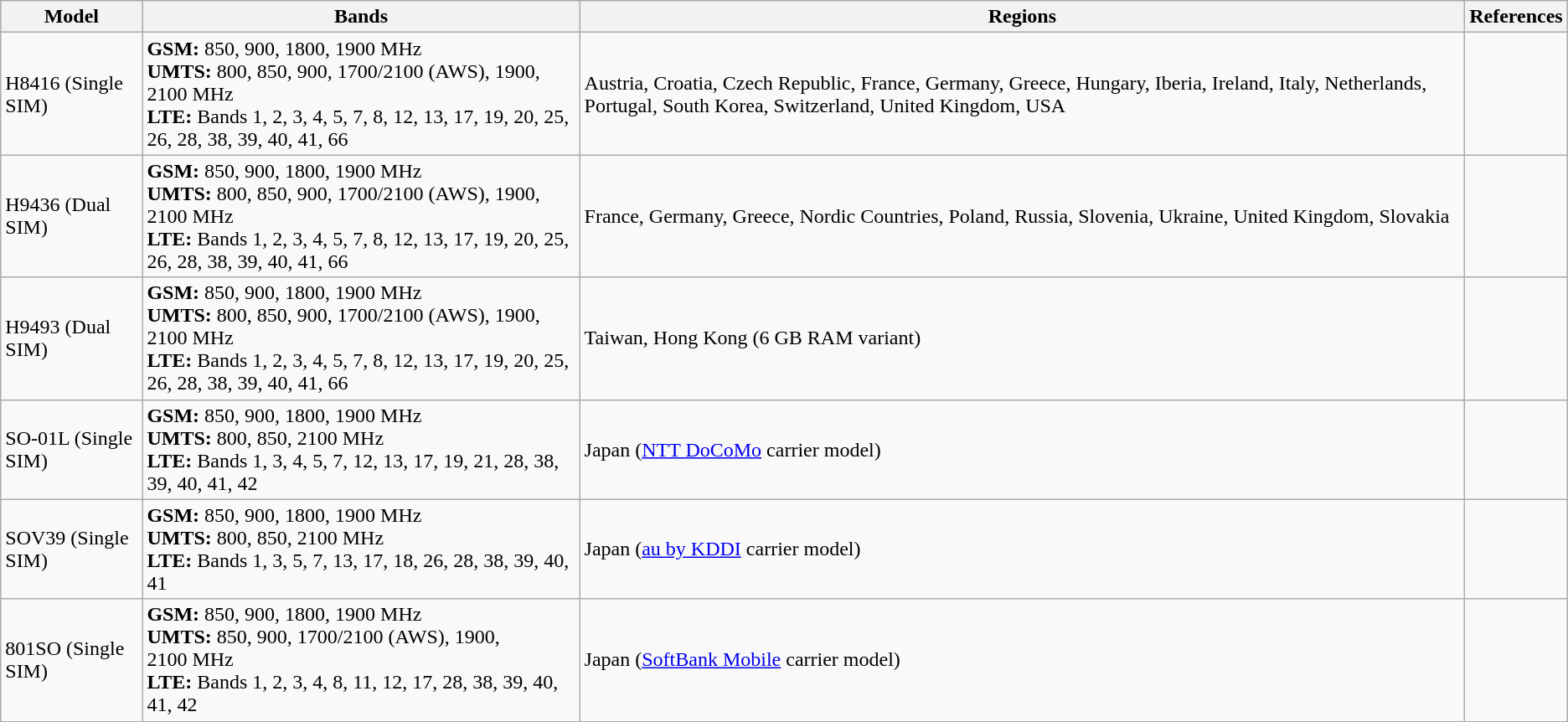<table class="wikitable">
<tr>
<th>Model</th>
<th>Bands</th>
<th>Regions</th>
<th>References</th>
</tr>
<tr>
<td>H8416 (Single SIM)</td>
<td><strong>GSM:</strong> 850, 900, 1800, 1900 MHz<br><strong>UMTS:</strong> 800, 850, 900, 1700/2100 (AWS), 1900, 2100 MHz<br><strong>LTE:</strong> Bands 1, 2, 3, 4, 5, 7, 8, 12, 13, 17, 19, 20, 25, 26, 28, 38, 39, 40, 41, 66</td>
<td>Austria, Croatia, Czech Republic, France, Germany, Greece, Hungary, Iberia, Ireland, Italy, Netherlands, Portugal, South Korea, Switzerland, United Kingdom, USA</td>
<td></td>
</tr>
<tr>
<td>H9436 (Dual SIM)</td>
<td><strong>GSM:</strong> 850, 900, 1800, 1900 MHz<br><strong>UMTS:</strong> 800, 850, 900, 1700/2100 (AWS), 1900, 2100 MHz<br><strong>LTE:</strong> Bands 1, 2, 3, 4, 5, 7, 8, 12, 13, 17, 19, 20, 25, 26, 28, 38, 39, 40, 41, 66</td>
<td>France, Germany, Greece, Nordic Countries, Poland, Russia, Slovenia, Ukraine, United Kingdom, Slovakia</td>
<td></td>
</tr>
<tr>
<td>H9493 (Dual SIM)</td>
<td><strong>GSM:</strong> 850, 900, 1800, 1900 MHz<br><strong>UMTS:</strong> 800, 850, 900, 1700/2100 (AWS), 1900, 2100 MHz<br><strong>LTE:</strong> Bands 1, 2, 3, 4, 5, 7, 8, 12, 13, 17, 19, 20, 25, 26, 28, 38, 39, 40, 41, 66</td>
<td>Taiwan, Hong Kong (6 GB RAM variant)</td>
<td></td>
</tr>
<tr>
<td>SO-01L (Single SIM)</td>
<td><strong>GSM:</strong> 850, 900, 1800, 1900 MHz<br><strong>UMTS:</strong> 800, 850, 2100 MHz<br><strong>LTE:</strong> Bands 1, 3, 4, 5, 7, 12, 13, 17, 19, 21, 28, 38, 39, 40, 41, 42</td>
<td>Japan (<a href='#'>NTT DoCoMo</a> carrier model)</td>
<td></td>
</tr>
<tr>
<td>SOV39 (Single SIM)</td>
<td><strong>GSM:</strong> 850, 900, 1800, 1900 MHz<br><strong>UMTS:</strong> 800, 850, 2100 MHz<br><strong>LTE:</strong> Bands 1, 3, 5, 7, 13, 17, 18, 26, 28, 38, 39, 40, 41</td>
<td>Japan (<a href='#'>au by KDDI</a> carrier model)</td>
<td></td>
</tr>
<tr>
<td>801SO (Single SIM)</td>
<td><strong>GSM:</strong> 850, 900, 1800, 1900 MHz<br><strong>UMTS:</strong> 850, 900, 1700/2100 (AWS), 1900, 2100 MHz<br><strong>LTE:</strong> Bands 1, 2, 3, 4, 8, 11, 12, 17, 28, 38, 39, 40, 41, 42</td>
<td>Japan (<a href='#'>SoftBank Mobile</a> carrier model)</td>
<td></td>
</tr>
</table>
